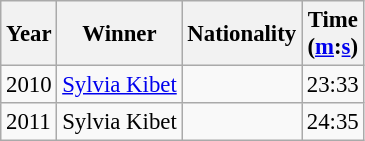<table class="wikitable sortable" style="font-size: 95%;">
<tr>
<th>Year</th>
<th>Winner</th>
<th>Nationality</th>
<th>Time<br>(<a href='#'>m</a>:<a href='#'>s</a>)</th>
</tr>
<tr>
<td>2010</td>
<td><a href='#'>Sylvia Kibet</a></td>
<td></td>
<td>23:33</td>
</tr>
<tr>
<td>2011</td>
<td>Sylvia Kibet</td>
<td></td>
<td>24:35</td>
</tr>
</table>
